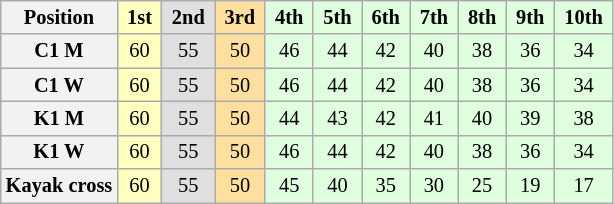<table class="wikitable" style="font-size:85%; text-align:center">
<tr>
<th>Position</th>
<td style="background:#ffffbf;"> <strong>1st</strong> </td>
<td style="background:#dfdfdf;"> <strong>2nd</strong> </td>
<td style="background:#ffdf9f;"> <strong>3rd</strong> </td>
<td style="background:#dfffdf;"> <strong>4th</strong> </td>
<td style="background:#dfffdf;"> <strong>5th</strong> </td>
<td style="background:#dfffdf;"> <strong>6th</strong> </td>
<td style="background:#dfffdf;"> <strong>7th</strong> </td>
<td style="background:#dfffdf;"> <strong>8th</strong> </td>
<td style="background:#dfffdf;"> <strong>9th</strong> </td>
<td style="background:#dfffdf;"> <strong>10th</strong> </td>
</tr>
<tr>
<th>C1 M</th>
<td style="background:#ffffbf;">60</td>
<td style="background:#dfdfdf;">55</td>
<td style="background:#ffdf9f;">50</td>
<td style="background:#dfffdf;">46</td>
<td style="background:#dfffdf;">44</td>
<td style="background:#dfffdf;">42</td>
<td style="background:#dfffdf;">40</td>
<td style="background:#dfffdf;">38</td>
<td style="background:#dfffdf;">36</td>
<td style="background:#dfffdf;">34</td>
</tr>
<tr>
<th>C1 W</th>
<td style="background:#ffffbf;">60</td>
<td style="background:#dfdfdf;">55</td>
<td style="background:#ffdf9f;">50</td>
<td style="background:#dfffdf;">46</td>
<td style="background:#dfffdf;">44</td>
<td style="background:#dfffdf;">42</td>
<td style="background:#dfffdf;">40</td>
<td style="background:#dfffdf;">38</td>
<td style="background:#dfffdf;">36</td>
<td style="background:#dfffdf;">34</td>
</tr>
<tr>
<th>K1 M</th>
<td style="background:#ffffbf;">60</td>
<td style="background:#dfdfdf;">55</td>
<td style="background:#ffdf9f;">50</td>
<td style="background:#dfffdf;">44</td>
<td style="background:#dfffdf;">43</td>
<td style="background:#dfffdf;">42</td>
<td style="background:#dfffdf;">41</td>
<td style="background:#dfffdf;">40</td>
<td style="background:#dfffdf;">39</td>
<td style="background:#dfffdf;">38</td>
</tr>
<tr>
<th>K1 W</th>
<td style="background:#ffffbf;">60</td>
<td style="background:#dfdfdf;">55</td>
<td style="background:#ffdf9f;">50</td>
<td style="background:#dfffdf;">46</td>
<td style="background:#dfffdf;">44</td>
<td style="background:#dfffdf;">42</td>
<td style="background:#dfffdf;">40</td>
<td style="background:#dfffdf;">38</td>
<td style="background:#dfffdf;">36</td>
<td style="background:#dfffdf;">34</td>
</tr>
<tr>
<th>Kayak cross</th>
<td style="background:#ffffbf;">60</td>
<td style="background:#dfdfdf;">55</td>
<td style="background:#ffdf9f;">50</td>
<td style="background:#dfffdf;">45</td>
<td style="background:#dfffdf;">40</td>
<td style="background:#dfffdf;">35</td>
<td style="background:#dfffdf;">30</td>
<td style="background:#dfffdf;">25</td>
<td style="background:#dfffdf;">19</td>
<td style="background:#dfffdf;">17</td>
</tr>
</table>
